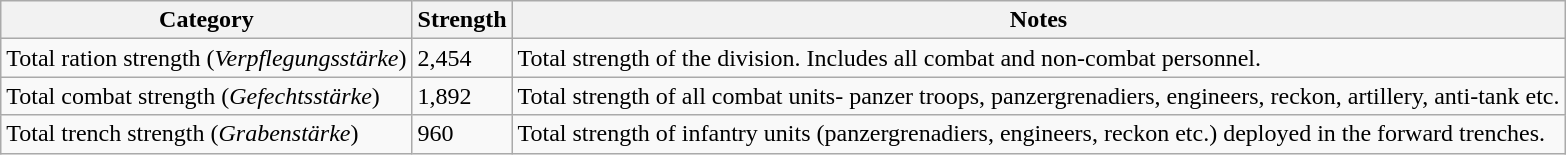<table class="wikitable">
<tr>
<th>Category</th>
<th>Strength</th>
<th>Notes</th>
</tr>
<tr>
<td>Total ration strength (<em>Verpflegungsstärke</em>)</td>
<td>2,454</td>
<td>Total strength of the division. Includes all combat and non-combat personnel.</td>
</tr>
<tr>
<td>Total combat strength (<em>Gefechtsstärke</em>)</td>
<td>1,892</td>
<td>Total strength of all combat units- panzer troops, panzergrenadiers, engineers, reckon, artillery, anti-tank etc.</td>
</tr>
<tr>
<td>Total trench strength (<em>Grabenstärke</em>)</td>
<td>960</td>
<td>Total strength of infantry units (panzergrenadiers, engineers, reckon etc.) deployed in the forward trenches.</td>
</tr>
</table>
